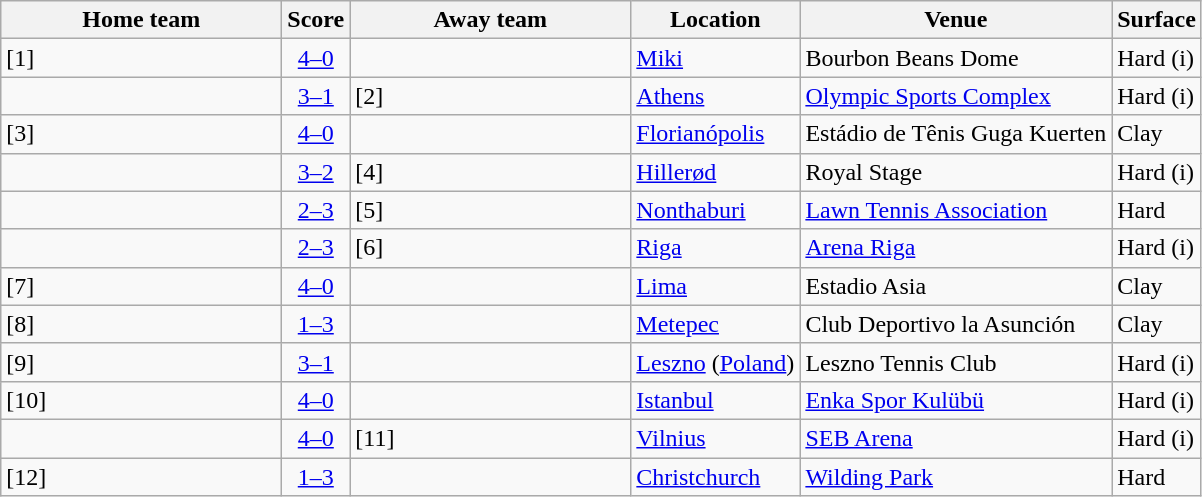<table class="wikitable nowrap">
<tr>
<th width=180>Home team</th>
<th>Score</th>
<th width=180>Away team</th>
<th>Location</th>
<th>Venue</th>
<th>Surface</th>
</tr>
<tr>
<td><strong></strong> [1]</td>
<td style="text-align:center;"><a href='#'>4–0</a></td>
<td></td>
<td><a href='#'>Miki</a></td>
<td>Bourbon Beans Dome</td>
<td>Hard (i)</td>
</tr>
<tr>
<td><strong></strong></td>
<td style="text-align:center;"><a href='#'>3–1</a></td>
<td> [2]</td>
<td><a href='#'>Athens</a></td>
<td><a href='#'>Olympic Sports Complex</a></td>
<td>Hard (i)</td>
</tr>
<tr>
<td><strong></strong> [3]</td>
<td style="text-align:center;"><a href='#'>4–0</a></td>
<td></td>
<td><a href='#'>Florianópolis</a></td>
<td>Estádio de Tênis Guga Kuerten</td>
<td>Clay</td>
</tr>
<tr>
<td><strong></strong></td>
<td style="text-align:center;"><a href='#'>3–2</a></td>
<td> [4]</td>
<td><a href='#'>Hillerød</a></td>
<td>Royal Stage</td>
<td>Hard (i)</td>
</tr>
<tr>
<td></td>
<td style="text-align:center;"><a href='#'>2–3</a></td>
<td><strong></strong> [5]</td>
<td><a href='#'>Nonthaburi</a></td>
<td><a href='#'>Lawn Tennis Association</a></td>
<td>Hard</td>
</tr>
<tr>
<td></td>
<td style="text-align:center;"><a href='#'>2–3</a></td>
<td><strong></strong> [6]</td>
<td><a href='#'>Riga</a></td>
<td><a href='#'>Arena Riga</a></td>
<td>Hard (i)</td>
</tr>
<tr>
<td><strong></strong> [7]</td>
<td style="text-align:center;"><a href='#'>4–0</a></td>
<td></td>
<td><a href='#'>Lima</a></td>
<td>Estadio Asia</td>
<td>Clay</td>
</tr>
<tr>
<td> [8]</td>
<td style="text-align:center;"><a href='#'>1–3</a></td>
<td><strong></strong></td>
<td><a href='#'>Metepec</a></td>
<td>Club Deportivo la Asunción</td>
<td>Clay</td>
</tr>
<tr>
<td><strong></strong> [9]</td>
<td style="text-align:center;"><a href='#'>3–1</a></td>
<td></td>
<td><a href='#'>Leszno</a> (<a href='#'>Poland</a>)</td>
<td>Leszno Tennis Club</td>
<td>Hard (i)</td>
</tr>
<tr>
<td><strong></strong> [10]</td>
<td style="text-align:center;"><a href='#'>4–0</a></td>
<td></td>
<td><a href='#'>Istanbul</a></td>
<td><a href='#'>Enka Spor Kulübü</a></td>
<td>Hard (i)</td>
</tr>
<tr>
<td><strong></strong></td>
<td style="text-align:center;"><a href='#'>4–0</a></td>
<td> [11]</td>
<td><a href='#'>Vilnius</a></td>
<td><a href='#'>SEB Arena</a></td>
<td>Hard (i)</td>
</tr>
<tr>
<td> [12]</td>
<td style="text-align:center;"><a href='#'>1–3</a></td>
<td><strong></strong></td>
<td><a href='#'>Christchurch</a></td>
<td><a href='#'>Wilding Park</a></td>
<td>Hard</td>
</tr>
</table>
